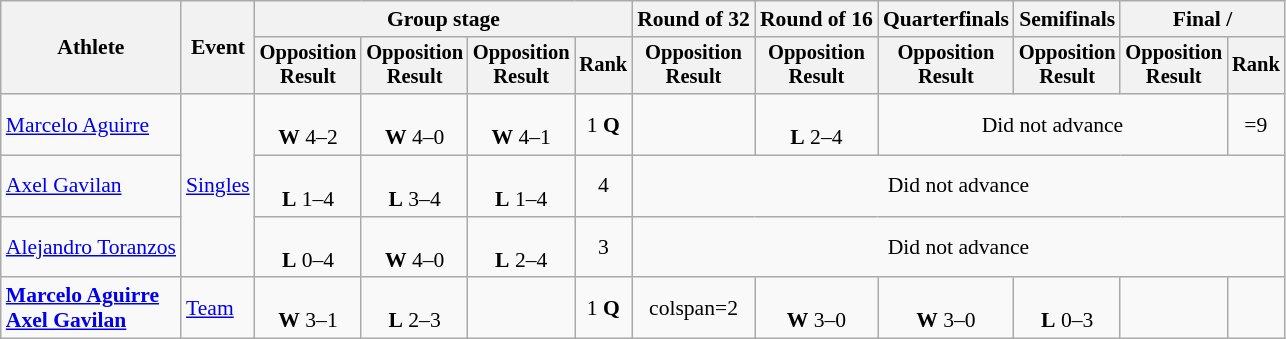<table class="wikitable" style="font-size:90%">
<tr>
<th rowspan=2>Athlete</th>
<th rowspan=2>Event</th>
<th colspan=4>Group stage</th>
<th>Round of 32</th>
<th>Round of 16</th>
<th>Quarterfinals</th>
<th>Semifinals</th>
<th colspan=2>Final / </th>
</tr>
<tr style="font-size:95%">
<th>Opposition<br>Result</th>
<th>Opposition<br>Result</th>
<th>Opposition<br>Result</th>
<th>Rank</th>
<th>Opposition<br>Result</th>
<th>Opposition<br>Result</th>
<th>Opposition<br>Result</th>
<th>Opposition<br>Result</th>
<th>Opposition<br>Result</th>
<th>Rank</th>
</tr>
<tr align=center>
<td align=left><a href='#'>Marcelo Aguirre</a></td>
<td align=left rowspan=3><a href='#'>Singles</a></td>
<td><br><strong>W</strong> 4–2</td>
<td><br><strong>W</strong> 4–0</td>
<td><br><strong>W</strong> 4–1</td>
<td>1 <strong>Q</strong></td>
<td></td>
<td><br><strong>L</strong> 2–4</td>
<td colspan=3>Did not advance</td>
<td>=9</td>
</tr>
<tr align=center>
<td align=left><a href='#'>Axel Gavilan</a></td>
<td><br><strong>L</strong> 1–4</td>
<td><br><strong>L</strong> 3–4</td>
<td><br><strong>L</strong> 1–4</td>
<td>4</td>
<td colspan=6>Did not advance</td>
</tr>
<tr align=center>
<td align=left><a href='#'>Alejandro Toranzos</a></td>
<td><br><strong>L</strong> 0–4</td>
<td><br><strong>W</strong> 4–0</td>
<td><br><strong>L</strong> 2–4</td>
<td>3</td>
<td colspan=6>Did not advance</td>
</tr>
<tr align=center>
<td align=left><strong><a href='#'>Marcelo Aguirre</a><br><a href='#'>Axel Gavilan</a><br></strong></td>
<td align=left><a href='#'>Team</a></td>
<td><br><strong>W</strong> 3–1</td>
<td><br><strong>L</strong> 2–3</td>
<td></td>
<td>1 <strong>Q</strong></td>
<td>colspan=2 </td>
<td><br><strong>W</strong> 3–0</td>
<td><br><strong>W</strong> 3–0</td>
<td><br><strong>L</strong> 0–3</td>
<td></td>
</tr>
</table>
